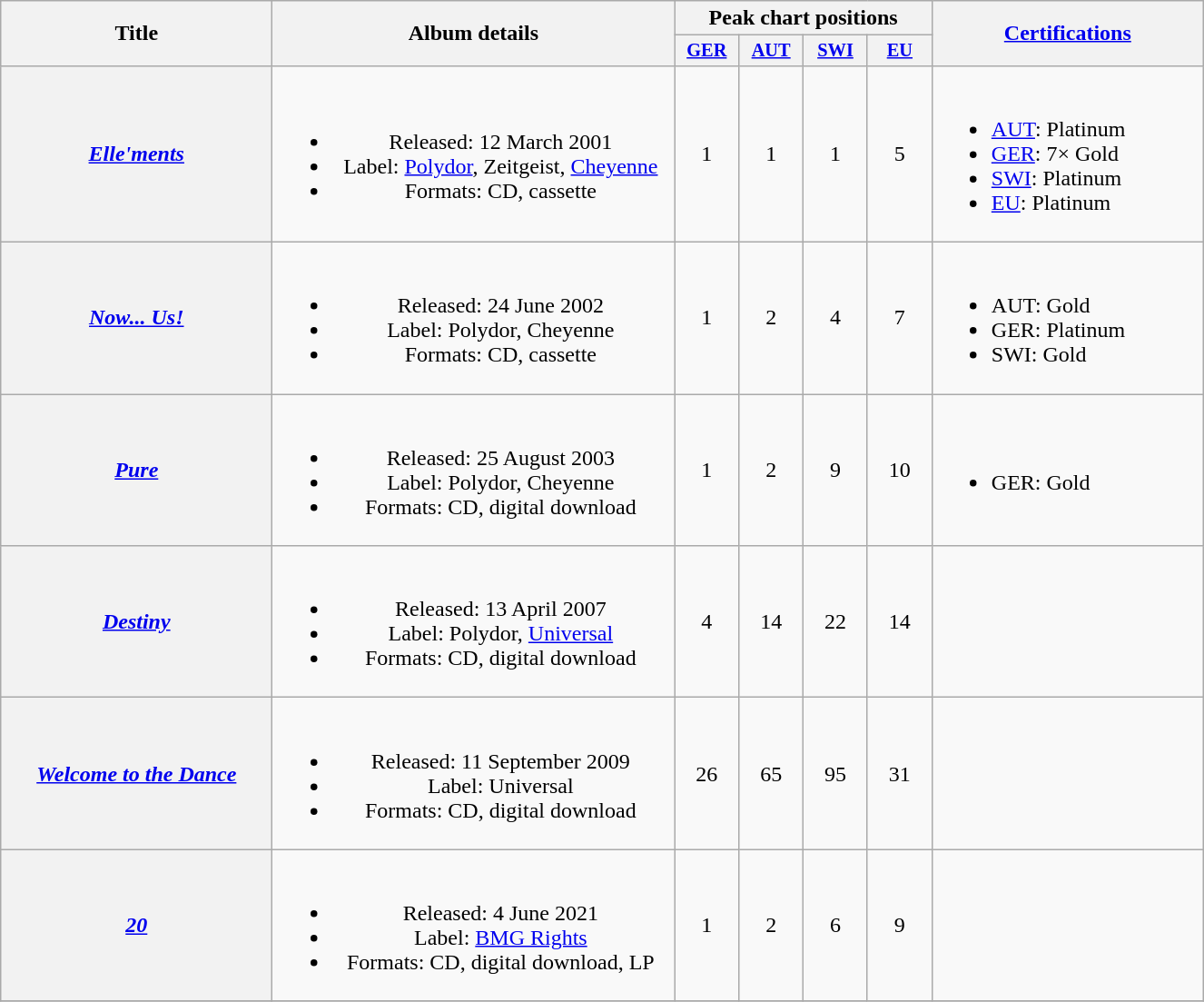<table class="wikitable plainrowheaders" style="text-align:center;" border="1">
<tr>
<th scope="col" rowspan="2" style="width:12em;">Title</th>
<th scope="col" rowspan="2" style="width:18em;">Album details</th>
<th scope="col" colspan="4">Peak chart positions</th>
<th scope="col" rowspan="2" style="width:12em;"><a href='#'>Certifications</a></th>
</tr>
<tr>
<th style="width:3em;font-size:85%"><a href='#'>GER</a><br></th>
<th style="width:3em;font-size:85%"><a href='#'>AUT</a><br></th>
<th style="width:3em;font-size:85%"><a href='#'>SWI</a><br></th>
<th style="width:3em;font-size:85%"><a href='#'>EU</a><br></th>
</tr>
<tr>
<th scope="row"><em><a href='#'>Elle'ments</a></em></th>
<td><br><ul><li>Released: 12 March 2001</li><li>Label: <a href='#'>Polydor</a>, Zeitgeist, <a href='#'>Cheyenne</a></li><li>Formats: CD, cassette</li></ul></td>
<td>1</td>
<td>1</td>
<td>1</td>
<td>5</td>
<td align="left"><br><ul><li><a href='#'>AUT</a>: Platinum</li><li><a href='#'>GER</a>: 7× Gold</li><li><a href='#'>SWI</a>: Platinum</li><li><a href='#'>EU</a>: Platinum</li></ul></td>
</tr>
<tr>
<th scope="row"><em><a href='#'>Now... Us!</a></em></th>
<td><br><ul><li>Released: 24 June 2002</li><li>Label: Polydor, Cheyenne</li><li>Formats: CD, cassette</li></ul></td>
<td>1</td>
<td>2</td>
<td>4</td>
<td>7</td>
<td align="left"><br><ul><li>AUT: Gold</li><li>GER: Platinum</li><li>SWI: Gold</li></ul></td>
</tr>
<tr>
<th scope="row"><em><a href='#'>Pure</a></em></th>
<td><br><ul><li>Released: 25 August 2003</li><li>Label: Polydor, Cheyenne</li><li>Formats:  CD, digital download</li></ul></td>
<td>1</td>
<td>2</td>
<td>9</td>
<td>10</td>
<td align="left"><br><ul><li>GER: Gold</li></ul></td>
</tr>
<tr>
<th scope="row"><em><a href='#'>Destiny</a></em></th>
<td><br><ul><li>Released: 13 April 2007</li><li>Label: Polydor, <a href='#'>Universal</a></li><li>Formats:  CD, digital download</li></ul></td>
<td>4</td>
<td>14</td>
<td>22</td>
<td>14</td>
<td align="left"></td>
</tr>
<tr>
<th scope="row"><em><a href='#'>Welcome to the Dance</a></em></th>
<td><br><ul><li>Released: 11 September 2009</li><li>Label: Universal</li><li>Formats: CD, digital download</li></ul></td>
<td>26</td>
<td>65</td>
<td>95</td>
<td>31</td>
<td align="left"></td>
</tr>
<tr>
<th scope="row"><em><a href='#'>20</a></em></th>
<td><br><ul><li>Released: 4 June 2021</li><li>Label: <a href='#'>BMG Rights</a></li><li>Formats: CD, digital download, LP</li></ul></td>
<td>1</td>
<td>2</td>
<td>6</td>
<td>9</td>
<td align="left"></td>
</tr>
<tr>
</tr>
</table>
